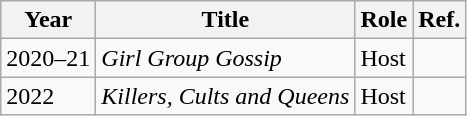<table class="wikitable">
<tr>
<th>Year</th>
<th>Title</th>
<th>Role</th>
<th>Ref.</th>
</tr>
<tr>
<td>2020–21</td>
<td><em>Girl Group Gossip</em></td>
<td>Host</td>
<td style="text-align: center;"></td>
</tr>
<tr>
<td>2022</td>
<td><em>Killers, Cults and Queens</em></td>
<td>Host</td>
<td></td>
</tr>
</table>
